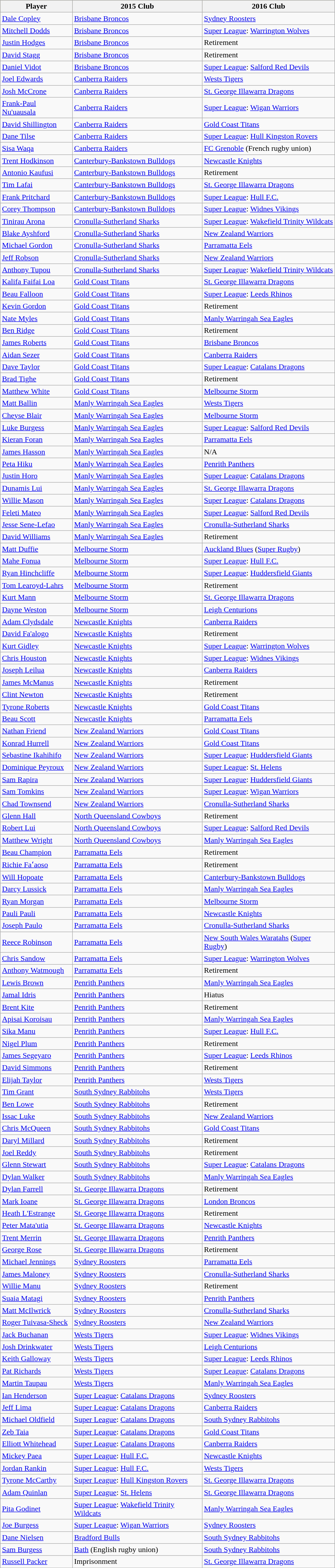<table class="wikitable sortable" style="width:700px;">
<tr bgcolor=#bdb76b>
<th>Player</th>
<th>2015 Club</th>
<th>2016 Club</th>
</tr>
<tr>
<td data-sort-value="Copley, Dale"><a href='#'>Dale Copley</a></td>
<td> <a href='#'>Brisbane Broncos</a></td>
<td> <a href='#'>Sydney Roosters</a></td>
</tr>
<tr>
<td data-sort-value="Dodds, Mitchell"><a href='#'>Mitchell Dodds</a></td>
<td> <a href='#'>Brisbane Broncos</a></td>
<td> <a href='#'>Super League</a>: <a href='#'>Warrington Wolves</a></td>
</tr>
<tr>
<td data-sort-value="Hodges, Justin"><a href='#'>Justin Hodges</a></td>
<td> <a href='#'>Brisbane Broncos</a></td>
<td>Retirement</td>
</tr>
<tr>
<td data-sort-value="Stagg, David"><a href='#'>David Stagg</a></td>
<td> <a href='#'>Brisbane Broncos</a></td>
<td>Retirement</td>
</tr>
<tr>
<td data-sort-value="Vidot, Daniel"><a href='#'>Daniel Vidot</a></td>
<td> <a href='#'>Brisbane Broncos</a></td>
<td> <a href='#'>Super League</a>: <a href='#'>Salford Red Devils</a></td>
</tr>
<tr>
<td data-sort-value="Edwards, Joel"><a href='#'>Joel Edwards</a></td>
<td> <a href='#'>Canberra Raiders</a></td>
<td> <a href='#'>Wests Tigers</a></td>
</tr>
<tr>
<td data-sort-value="McCrone, Josh"><a href='#'>Josh McCrone</a></td>
<td> <a href='#'>Canberra Raiders</a></td>
<td> <a href='#'>St. George Illawarra Dragons</a></td>
</tr>
<tr>
<td data-sort-value="Nu'uausala, Frank-Paul"><a href='#'>Frank-Paul Nu'uausala</a></td>
<td> <a href='#'>Canberra Raiders</a></td>
<td> <a href='#'>Super League</a>: <a href='#'>Wigan Warriors</a></td>
</tr>
<tr>
<td data-sort-value="Shillington, David"><a href='#'>David Shillington</a></td>
<td> <a href='#'>Canberra Raiders</a></td>
<td> <a href='#'>Gold Coast Titans</a></td>
</tr>
<tr>
<td data-sort-value="Tilse, Dane"><a href='#'>Dane Tilse</a></td>
<td> <a href='#'>Canberra Raiders</a></td>
<td> <a href='#'>Super League</a>: <a href='#'>Hull Kingston Rovers</a></td>
</tr>
<tr>
<td data-sort-value="Waqa, Sisa"><a href='#'>Sisa Waqa</a></td>
<td> <a href='#'>Canberra Raiders</a></td>
<td><a href='#'>FC Grenoble</a> (French rugby union)</td>
</tr>
<tr>
<td data-sort-value="Hodkinson, Trent"><a href='#'>Trent Hodkinson</a></td>
<td> <a href='#'>Canterbury-Bankstown Bulldogs</a></td>
<td> <a href='#'>Newcastle Knights</a></td>
</tr>
<tr>
<td data-sort-value="Kaufusi, Antonio"><a href='#'>Antonio Kaufusi</a></td>
<td> <a href='#'>Canterbury-Bankstown Bulldogs</a></td>
<td>Retirement</td>
</tr>
<tr>
<td data-sort-value="Lafai, Tim"><a href='#'>Tim Lafai</a></td>
<td> <a href='#'>Canterbury-Bankstown Bulldogs</a></td>
<td> <a href='#'>St. George Illawarra Dragons</a></td>
</tr>
<tr>
<td data-sort-value="Pritchard, Frank"><a href='#'>Frank Pritchard</a></td>
<td> <a href='#'>Canterbury-Bankstown Bulldogs</a></td>
<td> <a href='#'>Super League</a>: <a href='#'>Hull F.C.</a></td>
</tr>
<tr>
<td data-sort-value="Thompson, Corey"><a href='#'>Corey Thompson</a></td>
<td> <a href='#'>Canterbury-Bankstown Bulldogs</a></td>
<td> <a href='#'>Super League</a>: <a href='#'>Widnes Vikings</a></td>
</tr>
<tr>
<td data-sort-value="Arona, Tinirau"><a href='#'>Tinirau Arona</a></td>
<td> <a href='#'>Cronulla-Sutherland Sharks</a></td>
<td> <a href='#'>Super League</a>: <a href='#'>Wakefield Trinity Wildcats</a></td>
</tr>
<tr>
<td data-sort-value="Ayshford, Blake"><a href='#'>Blake Ayshford</a></td>
<td> <a href='#'>Cronulla-Sutherland Sharks</a></td>
<td> <a href='#'>New Zealand Warriors</a></td>
</tr>
<tr>
<td data-sort-value="Gordon, Michael"><a href='#'>Michael Gordon</a></td>
<td> <a href='#'>Cronulla-Sutherland Sharks</a></td>
<td> <a href='#'>Parramatta Eels</a></td>
</tr>
<tr>
<td data-sort-value="Robson, Jeff"><a href='#'>Jeff Robson</a></td>
<td> <a href='#'>Cronulla-Sutherland Sharks</a></td>
<td> <a href='#'>New Zealand Warriors</a></td>
</tr>
<tr>
<td data-sort-value="Tupou, Anthony"><a href='#'>Anthony Tupou</a></td>
<td> <a href='#'>Cronulla-Sutherland Sharks</a></td>
<td> <a href='#'>Super League</a>: <a href='#'>Wakefield Trinity Wildcats</a></td>
</tr>
<tr>
<td data-sort-value="Faifai Loa, Kalifa"><a href='#'>Kalifa Faifai Loa</a></td>
<td> <a href='#'>Gold Coast Titans</a></td>
<td> <a href='#'>St. George Illawarra Dragons</a></td>
</tr>
<tr>
<td data-sort-value="Falloon, Beau"><a href='#'>Beau Falloon</a></td>
<td> <a href='#'>Gold Coast Titans</a></td>
<td> <a href='#'>Super League</a>: <a href='#'>Leeds Rhinos</a></td>
</tr>
<tr>
<td data-sort-value="Gordon, Kevin"><a href='#'>Kevin Gordon</a></td>
<td> <a href='#'>Gold Coast Titans</a></td>
<td>Retirement</td>
</tr>
<tr>
<td data-sort-value="Myles, Nate"><a href='#'>Nate Myles</a></td>
<td> <a href='#'>Gold Coast Titans</a></td>
<td> <a href='#'>Manly Warringah Sea Eagles</a></td>
</tr>
<tr>
<td data-sort-value="Ridge, Ben"><a href='#'>Ben Ridge</a></td>
<td> <a href='#'>Gold Coast Titans</a></td>
<td>Retirement</td>
</tr>
<tr>
<td data-sort-value="Roberts, James"><a href='#'>James Roberts</a></td>
<td> <a href='#'>Gold Coast Titans</a></td>
<td> <a href='#'>Brisbane Broncos</a></td>
</tr>
<tr>
<td data-sort-value="Sezer, Aidan"><a href='#'>Aidan Sezer</a></td>
<td> <a href='#'>Gold Coast Titans</a></td>
<td> <a href='#'>Canberra Raiders</a></td>
</tr>
<tr>
<td data-sort-value="Taylor, David"><a href='#'>Dave Taylor</a></td>
<td> <a href='#'>Gold Coast Titans</a></td>
<td> <a href='#'>Super League</a>: <a href='#'>Catalans Dragons</a></td>
</tr>
<tr>
<td data-sort-value="Tighe, Brad"><a href='#'>Brad Tighe</a></td>
<td> <a href='#'>Gold Coast Titans</a></td>
<td>Retirement</td>
</tr>
<tr>
<td data-sort-value="White, Matthew"><a href='#'>Matthew White</a></td>
<td> <a href='#'>Gold Coast Titans</a></td>
<td> <a href='#'>Melbourne Storm</a></td>
</tr>
<tr>
<td data-sort-value="Ballin, Matt"><a href='#'>Matt Ballin</a></td>
<td> <a href='#'>Manly Warringah Sea Eagles</a></td>
<td> <a href='#'>Wests Tigers</a></td>
</tr>
<tr>
<td data-sort-value="Blair, Cheyse"><a href='#'>Cheyse Blair</a></td>
<td> <a href='#'>Manly Warringah Sea Eagles</a></td>
<td> <a href='#'>Melbourne Storm</a></td>
</tr>
<tr>
<td data-sort-value="Burgess, Luke"><a href='#'>Luke Burgess</a></td>
<td> <a href='#'>Manly Warringah Sea Eagles</a></td>
<td> <a href='#'>Super League</a>: <a href='#'>Salford Red Devils</a></td>
</tr>
<tr>
<td data-sort-value="Foran, Kieran"><a href='#'>Kieran Foran</a></td>
<td> <a href='#'>Manly Warringah Sea Eagles</a></td>
<td> <a href='#'>Parramatta Eels</a></td>
</tr>
<tr>
<td data-sort-value="Hasson, James"><a href='#'>James Hasson</a></td>
<td> <a href='#'>Manly Warringah Sea Eagles</a></td>
<td>N/A</td>
</tr>
<tr>
<td data-sort-value="Hiku, Peta"><a href='#'>Peta Hiku</a></td>
<td> <a href='#'>Manly Warringah Sea Eagles</a></td>
<td> <a href='#'>Penrith Panthers</a></td>
</tr>
<tr>
<td data-sort-value="Horo, Justin"><a href='#'>Justin Horo</a></td>
<td> <a href='#'>Manly Warringah Sea Eagles</a></td>
<td> <a href='#'>Super League</a>: <a href='#'>Catalans Dragons</a></td>
</tr>
<tr>
<td data-sort-value="Lui, Dunamis"><a href='#'>Dunamis Lui</a></td>
<td> <a href='#'>Manly Warringah Sea Eagles</a></td>
<td> <a href='#'>St. George Illawarra Dragons</a></td>
</tr>
<tr>
<td data-sort-value="Mason, Willie"><a href='#'>Willie Mason</a></td>
<td> <a href='#'>Manly Warringah Sea Eagles</a></td>
<td> <a href='#'>Super League</a>: <a href='#'>Catalans Dragons</a></td>
</tr>
<tr>
<td data-sort-value="Mateo, Feleti"><a href='#'>Feleti Mateo</a></td>
<td> <a href='#'>Manly Warringah Sea Eagles</a></td>
<td> <a href='#'>Super League</a>: <a href='#'>Salford Red Devils</a></td>
</tr>
<tr>
<td data-sort-value="Sene-Lefao, Jesse"><a href='#'>Jesse Sene-Lefao</a></td>
<td> <a href='#'>Manly Warringah Sea Eagles</a></td>
<td> <a href='#'>Cronulla-Sutherland Sharks</a></td>
</tr>
<tr>
<td data-sort-value="Williams, David"><a href='#'>David Williams</a></td>
<td> <a href='#'>Manly Warringah Sea Eagles</a></td>
<td>Retirement</td>
</tr>
<tr>
<td data-sort-value="Duffie, Matt"><a href='#'>Matt Duffie</a></td>
<td> <a href='#'>Melbourne Storm</a></td>
<td><a href='#'>Auckland Blues</a> (<a href='#'>Super Rugby</a>)</td>
</tr>
<tr>
<td data-sort-value="Fonua, Mahe"><a href='#'>Mahe Fonua</a></td>
<td> <a href='#'>Melbourne Storm</a></td>
<td> <a href='#'>Super League</a>: <a href='#'>Hull F.C.</a></td>
</tr>
<tr>
<td data-sort-value="Hinchcliffe, Ryan"><a href='#'>Ryan Hinchcliffe</a></td>
<td> <a href='#'>Melbourne Storm</a></td>
<td> <a href='#'>Super League</a>: <a href='#'>Huddersfield Giants</a></td>
</tr>
<tr>
<td data-sort-value="Learoyd-Lahrs, Tom"><a href='#'>Tom Learoyd-Lahrs</a></td>
<td> <a href='#'>Melbourne Storm</a></td>
<td>Retirement</td>
</tr>
<tr>
<td data-sort-value="Mann, Kurt"><a href='#'>Kurt Mann</a></td>
<td> <a href='#'>Melbourne Storm</a></td>
<td> <a href='#'>St. George Illawarra Dragons</a></td>
</tr>
<tr>
<td data-sort-value="Weston, Dayne"><a href='#'>Dayne Weston</a></td>
<td> <a href='#'>Melbourne Storm</a></td>
<td> <a href='#'>Leigh Centurions</a></td>
</tr>
<tr>
<td data-sort-value="Clydsdale, Adam"><a href='#'>Adam Clydsdale</a></td>
<td> <a href='#'>Newcastle Knights</a></td>
<td> <a href='#'>Canberra Raiders</a></td>
</tr>
<tr>
<td data-sort-value="Faalogo, David"><a href='#'>David Fa'alogo</a></td>
<td> <a href='#'>Newcastle Knights</a></td>
<td>Retirement</td>
</tr>
<tr>
<td data-sort-value="Gidley, Kurt"><a href='#'>Kurt Gidley</a></td>
<td> <a href='#'>Newcastle Knights</a></td>
<td> <a href='#'>Super League</a>: <a href='#'>Warrington Wolves</a></td>
</tr>
<tr>
<td data-sort-value="Houston, Chris"><a href='#'>Chris Houston</a></td>
<td> <a href='#'>Newcastle Knights</a></td>
<td> <a href='#'>Super League</a>: <a href='#'>Widnes Vikings</a></td>
</tr>
<tr>
<td data-sort-value="Leilua, Joseph"><a href='#'>Joseph Leilua</a></td>
<td> <a href='#'>Newcastle Knights</a></td>
<td> <a href='#'>Canberra Raiders</a></td>
</tr>
<tr>
<td data-sort-value="McManus, James"><a href='#'>James McManus</a></td>
<td> <a href='#'>Newcastle Knights</a></td>
<td>Retirement</td>
</tr>
<tr>
<td data-sort-value="Newton, Clint"><a href='#'>Clint Newton</a></td>
<td> <a href='#'>Newcastle Knights</a></td>
<td>Retirement</td>
</tr>
<tr>
<td data-sort-value="Roberts, Tyrone"><a href='#'>Tyrone Roberts</a></td>
<td> <a href='#'>Newcastle Knights</a></td>
<td> <a href='#'>Gold Coast Titans</a></td>
</tr>
<tr>
<td data-sort-value="Scott, Beau"><a href='#'>Beau Scott</a></td>
<td> <a href='#'>Newcastle Knights</a></td>
<td> <a href='#'>Parramatta Eels</a></td>
</tr>
<tr>
<td data-sort-value="Friend, Nathan"><a href='#'>Nathan Friend</a></td>
<td> <a href='#'>New Zealand Warriors</a></td>
<td> <a href='#'>Gold Coast Titans</a></td>
</tr>
<tr>
<td data-sort-value="Hurrell, Konrad"><a href='#'>Konrad Hurrell</a></td>
<td> <a href='#'>New Zealand Warriors</a></td>
<td> <a href='#'>Gold Coast Titans</a></td>
</tr>
<tr>
<td data-sort-value="Ikahihifo, Sebastine"><a href='#'>Sebastine Ikahihifo</a></td>
<td> <a href='#'>New Zealand Warriors</a></td>
<td> <a href='#'>Super League</a>: <a href='#'>Huddersfield Giants</a></td>
</tr>
<tr>
<td data-sort-value="Peyroux, Dominique"><a href='#'>Dominique Peyroux</a></td>
<td> <a href='#'>New Zealand Warriors</a></td>
<td> <a href='#'>Super League</a>: <a href='#'>St. Helens</a></td>
</tr>
<tr>
<td data-sort-value="Rapira, Sam"><a href='#'>Sam Rapira</a></td>
<td> <a href='#'>New Zealand Warriors</a></td>
<td> <a href='#'>Super League</a>: <a href='#'>Huddersfield Giants</a></td>
</tr>
<tr>
<td data-sort-value="Tomkins, Sam"><a href='#'>Sam Tomkins</a></td>
<td> <a href='#'>New Zealand Warriors</a></td>
<td> <a href='#'>Super League</a>: <a href='#'>Wigan Warriors</a></td>
</tr>
<tr>
<td data-sort-value="Townsend, Chad"><a href='#'>Chad Townsend</a></td>
<td> <a href='#'>New Zealand Warriors</a></td>
<td> <a href='#'>Cronulla-Sutherland Sharks</a></td>
</tr>
<tr>
<td data-sort-value="Hall, Glenn"><a href='#'>Glenn Hall</a></td>
<td> <a href='#'>North Queensland Cowboys</a></td>
<td>Retirement</td>
</tr>
<tr>
<td data-sort-value="Lui, Robert"><a href='#'>Robert Lui</a></td>
<td> <a href='#'>North Queensland Cowboys</a></td>
<td> <a href='#'>Super League</a>: <a href='#'>Salford Red Devils</a></td>
</tr>
<tr>
<td data-sort-value="Wright, Matthew"><a href='#'>Matthew Wright</a></td>
<td> <a href='#'>North Queensland Cowboys</a></td>
<td> <a href='#'>Manly Warringah Sea Eagles</a></td>
</tr>
<tr>
<td data-sort-value="Champion, Beau"><a href='#'>Beau Champion</a></td>
<td> <a href='#'>Parramatta Eels</a></td>
<td>Retirement</td>
</tr>
<tr>
<td data-sort-value="Faʻaoso, Richie"><a href='#'>Richie Faʻaoso</a></td>
<td> <a href='#'>Parramatta Eels</a></td>
<td>Retirement</td>
</tr>
<tr>
<td data-sort-value="Hopoate, William"><a href='#'>Will Hopoate</a></td>
<td> <a href='#'>Parramatta Eels</a></td>
<td> <a href='#'>Canterbury-Bankstown Bulldogs</a></td>
</tr>
<tr>
<td data-sort-value="Lussick, Darcy"><a href='#'>Darcy Lussick</a></td>
<td> <a href='#'>Parramatta Eels</a></td>
<td> <a href='#'>Manly Warringah Sea Eagles</a></td>
</tr>
<tr>
<td data-sort-value="Morgan, Ryan"><a href='#'>Ryan Morgan</a></td>
<td> <a href='#'>Parramatta Eels</a></td>
<td> <a href='#'>Melbourne Storm</a></td>
</tr>
<tr>
<td data-sort-value="Pauli, Pauli"><a href='#'>Pauli Pauli</a></td>
<td> <a href='#'>Parramatta Eels</a></td>
<td> <a href='#'>Newcastle Knights</a></td>
</tr>
<tr>
<td data-sort-value="Paulo, Joseph"><a href='#'>Joseph Paulo</a></td>
<td> <a href='#'>Parramatta Eels</a></td>
<td> <a href='#'>Cronulla-Sutherland Sharks</a></td>
</tr>
<tr>
<td data-sort-value="Robinson, Reece"><a href='#'>Reece Robinson</a></td>
<td> <a href='#'>Parramatta Eels</a></td>
<td><a href='#'>New South Wales Waratahs</a> (<a href='#'>Super Rugby</a>)</td>
</tr>
<tr>
<td data-sort-value="Sandow, Chris"><a href='#'>Chris Sandow</a></td>
<td> <a href='#'>Parramatta Eels</a></td>
<td> <a href='#'>Super League</a>: <a href='#'>Warrington Wolves</a></td>
</tr>
<tr>
<td data-sort-value="Watmough, Anthony"><a href='#'>Anthony Watmough</a></td>
<td> <a href='#'>Parramatta Eels</a></td>
<td>Retirement</td>
</tr>
<tr>
<td data-sort-value="Brown, Lewis"><a href='#'>Lewis Brown</a></td>
<td> <a href='#'>Penrith Panthers</a></td>
<td> <a href='#'>Manly Warringah Sea Eagles</a></td>
</tr>
<tr>
<td data-sort-value="Idris, Jamal"><a href='#'>Jamal Idris</a></td>
<td> <a href='#'>Penrith Panthers</a></td>
<td>Hiatus</td>
</tr>
<tr>
<td data-sort-value="Kite, Brent"><a href='#'>Brent Kite</a></td>
<td> <a href='#'>Penrith Panthers</a></td>
<td>Retirement</td>
</tr>
<tr>
<td data-sort-value="Koroisau, Apisai"><a href='#'>Apisai Koroisau</a></td>
<td> <a href='#'>Penrith Panthers</a></td>
<td> <a href='#'>Manly Warringah Sea Eagles</a></td>
</tr>
<tr>
<td data-sort-value="Manu, Sika"><a href='#'>Sika Manu</a></td>
<td> <a href='#'>Penrith Panthers</a></td>
<td> <a href='#'>Super League</a>: <a href='#'>Hull F.C.</a></td>
</tr>
<tr>
<td data-sort-value="Plum, Nigel"><a href='#'>Nigel Plum</a></td>
<td> <a href='#'>Penrith Panthers</a></td>
<td>Retirement</td>
</tr>
<tr>
<td data-sort-value="Segeyaro, James"><a href='#'>James Segeyaro</a></td>
<td> <a href='#'>Penrith Panthers</a></td>
<td> <a href='#'>Super League</a>: <a href='#'>Leeds Rhinos</a></td>
</tr>
<tr>
<td data-sort-value="Simmons, David"><a href='#'>David Simmons</a></td>
<td> <a href='#'>Penrith Panthers</a></td>
<td>Retirement</td>
</tr>
<tr>
<td data-sort-value="Taylor, Elijah"><a href='#'>Elijah Taylor</a></td>
<td> <a href='#'>Penrith Panthers</a></td>
<td> <a href='#'>Wests Tigers</a></td>
</tr>
<tr>
<td data-sort-value="Grant, Tim"><a href='#'>Tim Grant</a></td>
<td> <a href='#'>South Sydney Rabbitohs</a></td>
<td> <a href='#'>Wests Tigers</a></td>
</tr>
<tr>
<td data-sort-value="Lowe, Ben"><a href='#'>Ben Lowe</a></td>
<td> <a href='#'>South Sydney Rabbitohs</a></td>
<td>Retirement</td>
</tr>
<tr>
<td data-sort-value="Luke, Issac"><a href='#'>Issac Luke</a></td>
<td> <a href='#'>South Sydney Rabbitohs</a></td>
<td> <a href='#'>New Zealand Warriors</a></td>
</tr>
<tr>
<td data-sort-value="McQueen, Chris"><a href='#'>Chris McQueen</a></td>
<td> <a href='#'>South Sydney Rabbitohs</a></td>
<td> <a href='#'>Gold Coast Titans</a></td>
</tr>
<tr>
<td data-sort-value="Millard, Daryl"><a href='#'>Daryl Millard</a></td>
<td> <a href='#'>South Sydney Rabbitohs</a></td>
<td>Retirement</td>
</tr>
<tr>
<td data-sort-value="Reddy, Joel"><a href='#'>Joel Reddy</a></td>
<td> <a href='#'>South Sydney Rabbitohs</a></td>
<td>Retirement</td>
</tr>
<tr>
<td data-sort-value="Stewart, Glenn"><a href='#'>Glenn Stewart</a></td>
<td> <a href='#'>South Sydney Rabbitohs</a></td>
<td> <a href='#'>Super League</a>: <a href='#'>Catalans Dragons</a></td>
</tr>
<tr>
<td data-sort-value="Walker, Dylan"><a href='#'>Dylan Walker</a></td>
<td> <a href='#'>South Sydney Rabbitohs</a></td>
<td> <a href='#'>Manly Warringah Sea Eagles</a></td>
</tr>
<tr>
<td data-sort-value="Farrell, Dylan"><a href='#'>Dylan Farrell</a></td>
<td> <a href='#'>St. George Illawarra Dragons</a></td>
<td>Retirement</td>
</tr>
<tr>
<td data-sort-value="Ioane, Mark"><a href='#'>Mark Ioane</a></td>
<td> <a href='#'>St. George Illawarra Dragons</a></td>
<td> <a href='#'>London Broncos</a></td>
</tr>
<tr>
<td data-sort-value="Lestrange, Heath"><a href='#'>Heath L'Estrange</a></td>
<td> <a href='#'>St. George Illawarra Dragons</a></td>
<td>Retirement</td>
</tr>
<tr>
<td data-sort-value="Mata'utia, Peter"><a href='#'>Peter Mata'utia</a></td>
<td> <a href='#'>St. George Illawarra Dragons</a></td>
<td> <a href='#'>Newcastle Knights</a></td>
</tr>
<tr>
<td data-sort-value="Merrin, Trent"><a href='#'>Trent Merrin</a></td>
<td> <a href='#'>St. George Illawarra Dragons</a></td>
<td> <a href='#'>Penrith Panthers</a></td>
</tr>
<tr>
<td data-sort-value="Rose, George"><a href='#'>George Rose</a></td>
<td> <a href='#'>St. George Illawarra Dragons</a></td>
<td>Retirement</td>
</tr>
<tr>
<td data-sort-value="Jennings, Michael"><a href='#'>Michael Jennings</a></td>
<td> <a href='#'>Sydney Roosters</a></td>
<td> <a href='#'>Parramatta Eels</a></td>
</tr>
<tr>
<td data-sort-value="Maloney, James"><a href='#'>James Maloney</a></td>
<td> <a href='#'>Sydney Roosters</a></td>
<td> <a href='#'>Cronulla-Sutherland Sharks</a></td>
</tr>
<tr>
<td data-sort-value="Manu, Willie"><a href='#'>Willie Manu</a></td>
<td> <a href='#'>Sydney Roosters</a></td>
<td>Retirement</td>
</tr>
<tr>
<td data-sort-value="Matagi, Suaia"><a href='#'>Suaia Matagi</a></td>
<td> <a href='#'>Sydney Roosters</a></td>
<td> <a href='#'>Penrith Panthers</a></td>
</tr>
<tr>
<td data-sort-value="McIlwrick, Matt"><a href='#'>Matt McIlwrick</a></td>
<td> <a href='#'>Sydney Roosters</a></td>
<td> <a href='#'>Cronulla-Sutherland Sharks</a></td>
</tr>
<tr>
<td data-sort-value="Tuivasa-Sheck, Roger"><a href='#'>Roger Tuivasa-Sheck</a></td>
<td> <a href='#'>Sydney Roosters</a></td>
<td> <a href='#'>New Zealand Warriors</a></td>
</tr>
<tr>
<td data-sort-value="Buchanan, Jack"><a href='#'>Jack Buchanan</a></td>
<td> <a href='#'>Wests Tigers</a></td>
<td> <a href='#'>Super League</a>: <a href='#'>Widnes Vikings</a></td>
</tr>
<tr>
<td data-sort-value="Drinkwater, Josh"><a href='#'>Josh Drinkwater</a></td>
<td> <a href='#'>Wests Tigers</a></td>
<td> <a href='#'>Leigh Centurions</a></td>
</tr>
<tr>
<td data-sort-value="Galloway, Keith"><a href='#'>Keith Galloway</a></td>
<td> <a href='#'>Wests Tigers</a></td>
<td> <a href='#'>Super League</a>: <a href='#'>Leeds Rhinos</a></td>
</tr>
<tr>
<td data-sort-value="Richards, Pat"><a href='#'>Pat Richards</a></td>
<td> <a href='#'>Wests Tigers</a></td>
<td> <a href='#'>Super League</a>: <a href='#'>Catalans Dragons</a></td>
</tr>
<tr>
<td data-sort-value="Taupau, Martin"><a href='#'>Martin Taupau</a></td>
<td> <a href='#'>Wests Tigers</a></td>
<td> <a href='#'>Manly Warringah Sea Eagles</a></td>
</tr>
<tr>
<td data-sort-value="Henderson, Ian"><a href='#'>Ian Henderson</a></td>
<td> <a href='#'>Super League</a>: <a href='#'>Catalans Dragons</a></td>
<td> <a href='#'>Sydney Roosters</a></td>
</tr>
<tr>
<td data-sort-value="Lima, Jeff"><a href='#'>Jeff Lima</a></td>
<td> <a href='#'>Super League</a>: <a href='#'>Catalans Dragons</a></td>
<td> <a href='#'>Canberra Raiders</a></td>
</tr>
<tr>
<td data-sort-value="Oldfield, Michael"><a href='#'>Michael Oldfield</a></td>
<td> <a href='#'>Super League</a>: <a href='#'>Catalans Dragons</a></td>
<td> <a href='#'>South Sydney Rabbitohs</a></td>
</tr>
<tr>
<td data-sort-value="Taia, Zeb"><a href='#'>Zeb Taia</a></td>
<td> <a href='#'>Super League</a>: <a href='#'>Catalans Dragons</a></td>
<td> <a href='#'>Gold Coast Titans</a></td>
</tr>
<tr>
<td data-sort-value="Whitehead, Elliott"><a href='#'>Elliott Whitehead</a></td>
<td> <a href='#'>Super League</a>: <a href='#'>Catalans Dragons</a></td>
<td> <a href='#'>Canberra Raiders</a></td>
</tr>
<tr>
<td data-sort-value="Paea, Mickey"><a href='#'>Mickey Paea</a></td>
<td> <a href='#'>Super League</a>: <a href='#'>Hull F.C.</a></td>
<td> <a href='#'>Newcastle Knights</a></td>
</tr>
<tr>
<td data-sort-value="Rankin, Jordan"><a href='#'>Jordan Rankin</a></td>
<td> <a href='#'>Super League</a>: <a href='#'>Hull F.C.</a></td>
<td> <a href='#'>Wests Tigers</a></td>
</tr>
<tr>
<td data-sort-value="McCarthy, Tyrone"><a href='#'>Tyrone McCarthy</a></td>
<td> <a href='#'>Super League</a>: <a href='#'>Hull Kingston Rovers</a></td>
<td> <a href='#'>St. George Illawarra Dragons</a></td>
</tr>
<tr>
<td data-sort-value="Quinlan, Adam"><a href='#'>Adam Quinlan</a></td>
<td> <a href='#'>Super League</a>: <a href='#'>St. Helens</a></td>
<td> <a href='#'>St. George Illawarra Dragons</a></td>
</tr>
<tr>
<td data-sort-value="Godinet, Pita"><a href='#'>Pita Godinet</a></td>
<td> <a href='#'>Super League</a>: <a href='#'>Wakefield Trinity Wildcats</a></td>
<td> <a href='#'>Manly Warringah Sea Eagles</a></td>
</tr>
<tr>
<td data-sort-value="Burgess, Joe"><a href='#'>Joe Burgess</a></td>
<td> <a href='#'>Super League</a>: <a href='#'>Wigan Warriors</a></td>
<td> <a href='#'>Sydney Roosters</a></td>
</tr>
<tr>
<td data-sort-value="Nielsen, Dane"><a href='#'>Dane Nielsen</a></td>
<td> <a href='#'>Bradford Bulls</a></td>
<td> <a href='#'>South Sydney Rabbitohs</a></td>
</tr>
<tr>
<td data-sort-value="Burgess, Sam"><a href='#'>Sam Burgess</a></td>
<td><a href='#'>Bath</a> (English rugby union)</td>
<td> <a href='#'>South Sydney Rabbitohs</a></td>
</tr>
<tr>
<td data-sort-value="Packer, Russell"><a href='#'>Russell Packer</a></td>
<td>Imprisonment</td>
<td> <a href='#'>St. George Illawarra Dragons</a></td>
</tr>
<tr>
</tr>
</table>
